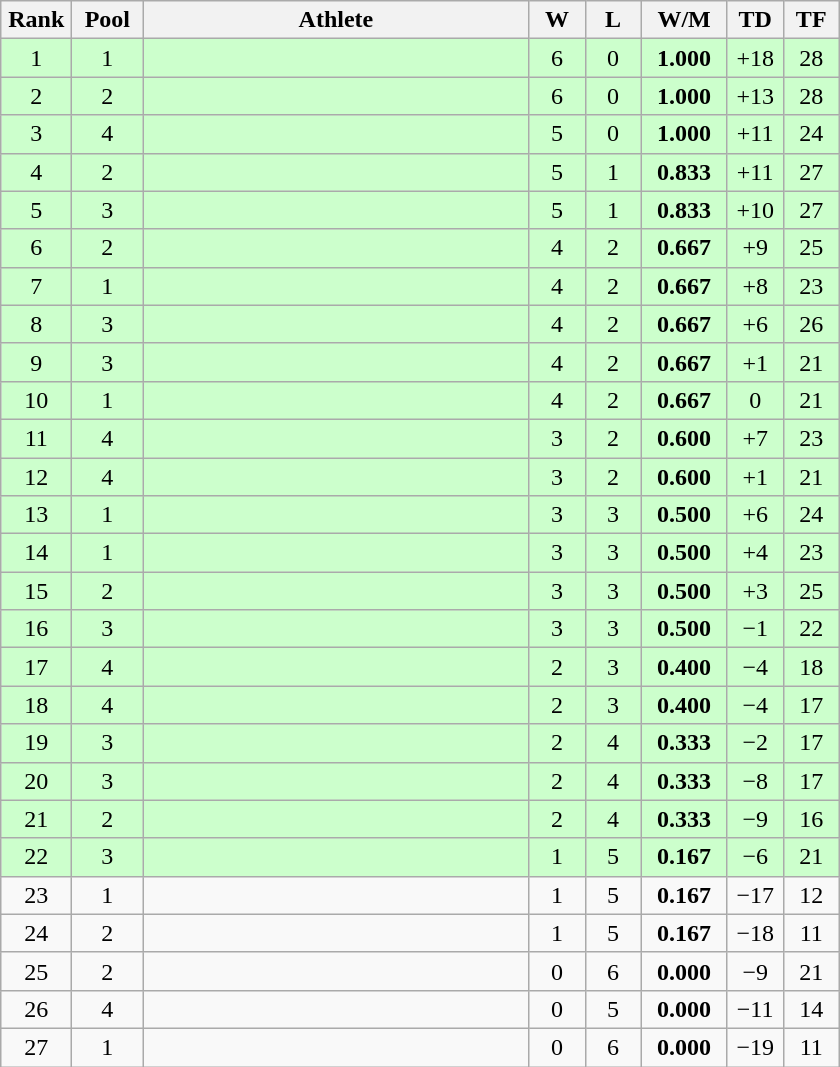<table class=wikitable style="text-align:center">
<tr>
<th width=40>Rank</th>
<th width=40>Pool</th>
<th width=250>Athlete</th>
<th width=30>W</th>
<th width=30>L</th>
<th width=50>W/M</th>
<th width=30>TD</th>
<th width=30>TF</th>
</tr>
<tr bgcolor="ccffcc">
<td>1</td>
<td>1</td>
<td align=left></td>
<td>6</td>
<td>0</td>
<td><strong>1.000</strong></td>
<td>+18</td>
<td>28</td>
</tr>
<tr bgcolor="ccffcc">
<td>2</td>
<td>2</td>
<td align=left></td>
<td>6</td>
<td>0</td>
<td><strong>1.000</strong></td>
<td>+13</td>
<td>28</td>
</tr>
<tr bgcolor="ccffcc">
<td>3</td>
<td>4</td>
<td align=left></td>
<td>5</td>
<td>0</td>
<td><strong>1.000</strong></td>
<td>+11</td>
<td>24</td>
</tr>
<tr bgcolor="ccffcc">
<td>4</td>
<td>2</td>
<td align=left></td>
<td>5</td>
<td>1</td>
<td><strong>0.833</strong></td>
<td>+11</td>
<td>27</td>
</tr>
<tr bgcolor="ccffcc">
<td>5</td>
<td>3</td>
<td align=left></td>
<td>5</td>
<td>1</td>
<td><strong>0.833</strong></td>
<td>+10</td>
<td>27</td>
</tr>
<tr bgcolor="ccffcc">
<td>6</td>
<td>2</td>
<td align=left></td>
<td>4</td>
<td>2</td>
<td><strong>0.667</strong></td>
<td>+9</td>
<td>25</td>
</tr>
<tr bgcolor="ccffcc">
<td>7</td>
<td>1</td>
<td align=left></td>
<td>4</td>
<td>2</td>
<td><strong>0.667</strong></td>
<td>+8</td>
<td>23</td>
</tr>
<tr bgcolor="ccffcc">
<td>8</td>
<td>3</td>
<td align=left></td>
<td>4</td>
<td>2</td>
<td><strong>0.667</strong></td>
<td>+6</td>
<td>26</td>
</tr>
<tr bgcolor="ccffcc">
<td>9</td>
<td>3</td>
<td align=left></td>
<td>4</td>
<td>2</td>
<td><strong>0.667</strong></td>
<td>+1</td>
<td>21</td>
</tr>
<tr bgcolor="ccffcc">
<td>10</td>
<td>1</td>
<td align=left></td>
<td>4</td>
<td>2</td>
<td><strong>0.667</strong></td>
<td>0</td>
<td>21</td>
</tr>
<tr bgcolor="ccffcc">
<td>11</td>
<td>4</td>
<td align=left></td>
<td>3</td>
<td>2</td>
<td><strong>0.600</strong></td>
<td>+7</td>
<td>23</td>
</tr>
<tr bgcolor="ccffcc">
<td>12</td>
<td>4</td>
<td align=left></td>
<td>3</td>
<td>2</td>
<td><strong>0.600</strong></td>
<td>+1</td>
<td>21</td>
</tr>
<tr bgcolor="ccffcc">
<td>13</td>
<td>1</td>
<td align=left></td>
<td>3</td>
<td>3</td>
<td><strong>0.500</strong></td>
<td>+6</td>
<td>24</td>
</tr>
<tr bgcolor="ccffcc">
<td>14</td>
<td>1</td>
<td align=left></td>
<td>3</td>
<td>3</td>
<td><strong>0.500</strong></td>
<td>+4</td>
<td>23</td>
</tr>
<tr bgcolor="ccffcc">
<td>15</td>
<td>2</td>
<td align=left></td>
<td>3</td>
<td>3</td>
<td><strong>0.500</strong></td>
<td>+3</td>
<td>25</td>
</tr>
<tr bgcolor="ccffcc">
<td>16</td>
<td>3</td>
<td align=left></td>
<td>3</td>
<td>3</td>
<td><strong>0.500</strong></td>
<td>−1</td>
<td>22</td>
</tr>
<tr bgcolor="ccffcc">
<td>17</td>
<td>4</td>
<td align=left></td>
<td>2</td>
<td>3</td>
<td><strong>0.400</strong></td>
<td>−4</td>
<td>18</td>
</tr>
<tr bgcolor="ccffcc">
<td>18</td>
<td>4</td>
<td align=left></td>
<td>2</td>
<td>3</td>
<td><strong>0.400</strong></td>
<td>−4</td>
<td>17</td>
</tr>
<tr bgcolor="ccffcc">
<td>19</td>
<td>3</td>
<td align=left></td>
<td>2</td>
<td>4</td>
<td><strong>0.333</strong></td>
<td>−2</td>
<td>17</td>
</tr>
<tr bgcolor="ccffcc">
<td>20</td>
<td>3</td>
<td align=left></td>
<td>2</td>
<td>4</td>
<td><strong>0.333</strong></td>
<td>−8</td>
<td>17</td>
</tr>
<tr bgcolor="ccffcc">
<td>21</td>
<td>2</td>
<td align=left></td>
<td>2</td>
<td>4</td>
<td><strong>0.333</strong></td>
<td>−9</td>
<td>16</td>
</tr>
<tr bgcolor="ccffcc">
<td>22</td>
<td>3</td>
<td align=left></td>
<td>1</td>
<td>5</td>
<td><strong>0.167</strong></td>
<td>−6</td>
<td>21</td>
</tr>
<tr>
<td>23</td>
<td>1</td>
<td align=left></td>
<td>1</td>
<td>5</td>
<td><strong>0.167</strong></td>
<td>−17</td>
<td>12</td>
</tr>
<tr>
<td>24</td>
<td>2</td>
<td align=left></td>
<td>1</td>
<td>5</td>
<td><strong>0.167</strong></td>
<td>−18</td>
<td>11</td>
</tr>
<tr>
<td>25</td>
<td>2</td>
<td align=left></td>
<td>0</td>
<td>6</td>
<td><strong>0.000</strong></td>
<td>−9</td>
<td>21</td>
</tr>
<tr>
<td>26</td>
<td>4</td>
<td align=left></td>
<td>0</td>
<td>5</td>
<td><strong>0.000</strong></td>
<td>−11</td>
<td>14</td>
</tr>
<tr>
<td>27</td>
<td>1</td>
<td align=left></td>
<td>0</td>
<td>6</td>
<td><strong>0.000</strong></td>
<td>−19</td>
<td>11</td>
</tr>
</table>
